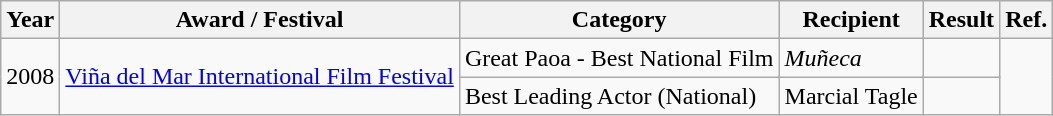<table class="wikitable">
<tr>
<th>Year</th>
<th>Award / Festival</th>
<th>Category</th>
<th>Recipient</th>
<th>Result</th>
<th>Ref.</th>
</tr>
<tr>
<td rowspan="2">2008</td>
<td rowspan="2"><a href='#'>Viña del Mar International Film Festival</a></td>
<td>Great Paoa - Best National Film</td>
<td><em>Muñeca</em></td>
<td></td>
<td rowspan="2"></td>
</tr>
<tr>
<td>Best Leading Actor (National)</td>
<td>Marcial Tagle</td>
<td></td>
</tr>
</table>
